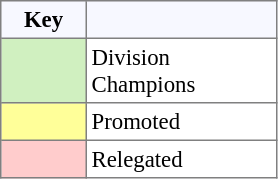<table bgcolor="#f7f8ff" cellpadding="3" cellspacing="0" border="1" style="font-size: 95%; border: gray solid 1px; border-collapse: collapse;text-align:center;">
<tr>
<th width=50>Key</th>
<th width=120></th>
</tr>
<tr>
<td style="background:#D0F0C0;" width="20"></td>
<td bgcolor="#ffffff" align="left">Division Champions</td>
</tr>
<tr>
<td style="background:#FFFF99;" width="20"></td>
<td bgcolor="#ffffff" align="left">Promoted</td>
</tr>
<tr>
<td style="background: #FFCCCC" width="20"></td>
<td bgcolor="#ffffff" align="left">Relegated</td>
</tr>
</table>
